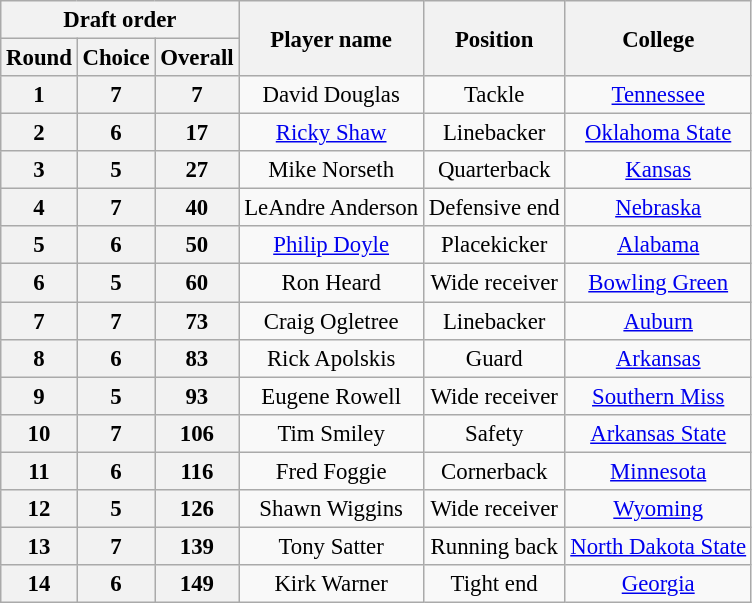<table class="wikitable" style="font-size: 95%;">
<tr>
<th colspan="3">Draft order</th>
<th rowspan="2">Player name</th>
<th rowspan="2">Position</th>
<th rowspan="2">College</th>
</tr>
<tr>
<th>Round</th>
<th>Choice</th>
<th>Overall</th>
</tr>
<tr style="text-align:center;">
<th><strong>1</strong></th>
<th><strong>7</strong></th>
<th><strong>7</strong></th>
<td>David Douglas</td>
<td>Tackle</td>
<td><a href='#'>Tennessee</a></td>
</tr>
<tr style="text-align:center;">
<th><strong>2</strong></th>
<th><strong>6</strong></th>
<th><strong>17</strong></th>
<td><a href='#'>Ricky Shaw</a></td>
<td>Linebacker</td>
<td><a href='#'>Oklahoma State</a></td>
</tr>
<tr style="text-align:center;">
<th><strong>3</strong></th>
<th><strong>5</strong></th>
<th><strong>27</strong></th>
<td>Mike Norseth</td>
<td>Quarterback</td>
<td><a href='#'>Kansas</a></td>
</tr>
<tr style="text-align:center;">
<th><strong>4</strong></th>
<th><strong>7</strong></th>
<th><strong>40</strong></th>
<td>LeAndre Anderson</td>
<td>Defensive end</td>
<td><a href='#'>Nebraska</a></td>
</tr>
<tr style="text-align:center;">
<th><strong>5</strong></th>
<th><strong>6</strong></th>
<th><strong>50</strong></th>
<td><a href='#'>Philip Doyle</a></td>
<td>Placekicker</td>
<td><a href='#'>Alabama</a></td>
</tr>
<tr style="text-align:center;">
<th><strong>6</strong></th>
<th><strong>5</strong></th>
<th><strong>60</strong></th>
<td>Ron Heard</td>
<td>Wide receiver</td>
<td><a href='#'>Bowling Green</a></td>
</tr>
<tr style="text-align:center;">
<th><strong>7</strong></th>
<th><strong>7</strong></th>
<th><strong>73</strong></th>
<td>Craig Ogletree</td>
<td>Linebacker</td>
<td><a href='#'>Auburn</a></td>
</tr>
<tr style="text-align:center;">
<th><strong>8</strong></th>
<th><strong>6</strong></th>
<th><strong>83</strong></th>
<td>Rick Apolskis</td>
<td>Guard</td>
<td><a href='#'>Arkansas</a></td>
</tr>
<tr style="text-align:center;">
<th><strong>9</strong></th>
<th><strong>5</strong></th>
<th><strong>93</strong></th>
<td>Eugene Rowell</td>
<td>Wide receiver</td>
<td><a href='#'>Southern Miss</a></td>
</tr>
<tr style="text-align:center;">
<th><strong>10</strong></th>
<th><strong>7</strong></th>
<th><strong>106</strong></th>
<td>Tim Smiley</td>
<td>Safety</td>
<td><a href='#'>Arkansas State</a></td>
</tr>
<tr style="text-align:center;">
<th><strong>11</strong></th>
<th><strong>6</strong></th>
<th><strong>116</strong></th>
<td>Fred Foggie</td>
<td>Cornerback</td>
<td><a href='#'>Minnesota</a></td>
</tr>
<tr style="text-align:center;">
<th><strong>12</strong></th>
<th><strong>5</strong></th>
<th><strong>126</strong></th>
<td>Shawn Wiggins</td>
<td>Wide receiver</td>
<td><a href='#'>Wyoming</a></td>
</tr>
<tr style="text-align:center;">
<th><strong>13</strong></th>
<th><strong>7</strong></th>
<th><strong>139</strong></th>
<td>Tony Satter</td>
<td>Running back</td>
<td><a href='#'>North Dakota State</a></td>
</tr>
<tr style="text-align:center;">
<th><strong>14</strong></th>
<th><strong>6</strong></th>
<th><strong>149</strong></th>
<td>Kirk Warner</td>
<td>Tight end</td>
<td><a href='#'>Georgia</a></td>
</tr>
</table>
